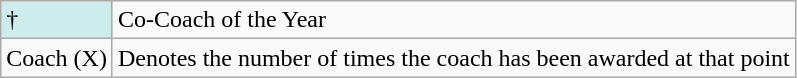<table class="wikitable">
<tr>
<td style="background-color:#CFECEC;">†</td>
<td>Co-Coach of the Year</td>
</tr>
<tr>
<td>Coach (X)</td>
<td>Denotes the number of times the coach has been awarded at that point</td>
</tr>
</table>
